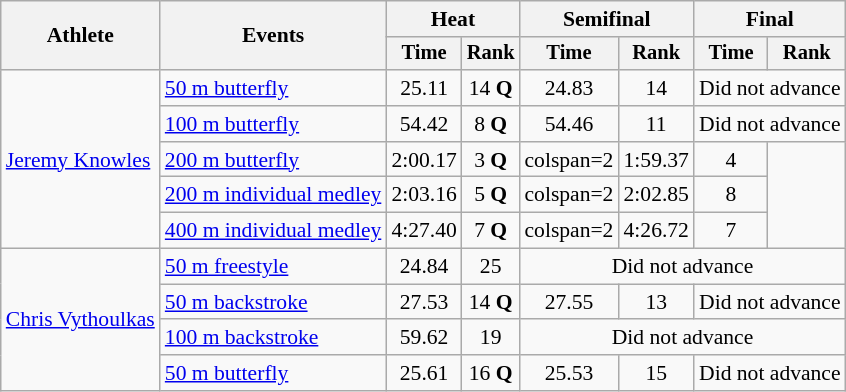<table class=wikitable style="font-size:90%">
<tr>
<th rowspan="2">Athlete</th>
<th rowspan="2">Events</th>
<th colspan="2">Heat</th>
<th colspan="2">Semifinal</th>
<th colspan="2">Final</th>
</tr>
<tr style="font-size:95%">
<th>Time</th>
<th>Rank</th>
<th>Time</th>
<th>Rank</th>
<th>Time</th>
<th>Rank</th>
</tr>
<tr>
<td rowspan="5"><a href='#'>Jeremy Knowles</a></td>
<td><a href='#'>50 m butterfly</a></td>
<td align="center">25.11</td>
<td align="center">14 <strong>Q</strong></td>
<td align="center">24.83</td>
<td align="center">14</td>
<td colspan=2 align="center">Did not advance</td>
</tr>
<tr>
<td><a href='#'>100 m butterfly</a></td>
<td align="center">54.42</td>
<td align="center">8 <strong>Q</strong></td>
<td align="center">54.46</td>
<td align="center">11</td>
<td colspan=2 align="center">Did not advance</td>
</tr>
<tr>
<td><a href='#'>200 m butterfly</a></td>
<td align="center">2:00.17</td>
<td align="center">3 <strong>Q</strong></td>
<td>colspan=2 </td>
<td align="center">1:59.37</td>
<td align="center">4</td>
</tr>
<tr>
<td><a href='#'>200 m individual medley</a></td>
<td align="center">2:03.16</td>
<td align="center">5 <strong>Q</strong></td>
<td>colspan=2 </td>
<td align="center">2:02.85</td>
<td align="center">8</td>
</tr>
<tr>
<td><a href='#'>400 m individual medley</a></td>
<td align="center">4:27.40</td>
<td align="center">7 <strong>Q</strong></td>
<td>colspan=2 </td>
<td align="center">4:26.72</td>
<td align="center">7</td>
</tr>
<tr>
<td rowspan="4"><a href='#'>Chris Vythoulkas</a></td>
<td><a href='#'>50 m freestyle</a></td>
<td align="center">24.84</td>
<td align="center">25</td>
<td colspan=4 align="center">Did not advance</td>
</tr>
<tr>
<td><a href='#'>50 m backstroke</a></td>
<td align="center">27.53</td>
<td align="center">14 <strong>Q</strong></td>
<td align="center">27.55</td>
<td align="center">13</td>
<td colspan=2 align="center">Did not advance</td>
</tr>
<tr>
<td><a href='#'>100 m backstroke</a></td>
<td align="center">59.62</td>
<td align="center">19</td>
<td colspan=4 align="center">Did not advance</td>
</tr>
<tr>
<td><a href='#'>50 m butterfly</a></td>
<td align="center">25.61</td>
<td align="center">16 <strong>Q</strong></td>
<td align="center">25.53</td>
<td align="center">15</td>
<td colspan=2 align="center">Did not advance</td>
</tr>
</table>
